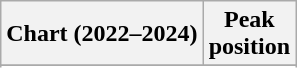<table class="wikitable sortable plainrowheaders" style="text-align:center">
<tr>
<th scope="col">Chart (2022–2024)</th>
<th scope="col">Peak<br>position</th>
</tr>
<tr>
</tr>
<tr>
</tr>
<tr>
</tr>
<tr>
</tr>
<tr>
</tr>
</table>
